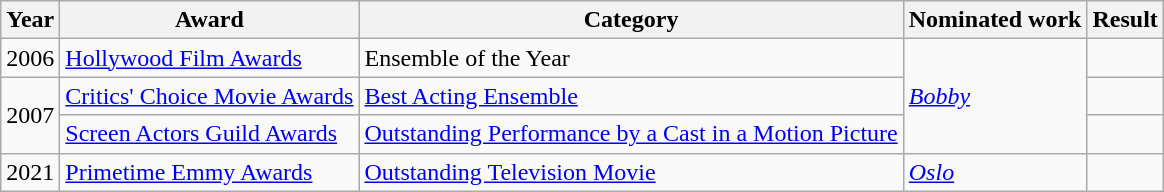<table class="wikitable sortable">
<tr>
<th>Year</th>
<th>Award</th>
<th>Category</th>
<th>Nominated work</th>
<th>Result</th>
</tr>
<tr>
<td>2006</td>
<td><a href='#'>Hollywood Film Awards</a></td>
<td>Ensemble of the Year</td>
<td rowspan="3"><em><a href='#'>Bobby</a></em></td>
<td></td>
</tr>
<tr>
<td rowspan="2">2007</td>
<td><a href='#'>Critics' Choice Movie Awards</a></td>
<td><a href='#'>Best Acting Ensemble</a></td>
<td></td>
</tr>
<tr>
<td><a href='#'>Screen Actors Guild Awards</a></td>
<td><a href='#'>Outstanding Performance by a Cast in a Motion Picture</a></td>
<td></td>
</tr>
<tr>
<td>2021</td>
<td><a href='#'>Primetime Emmy Awards</a></td>
<td><a href='#'>Outstanding Television Movie</a></td>
<td><em><a href='#'>Oslo</a></em></td>
<td></td>
</tr>
</table>
